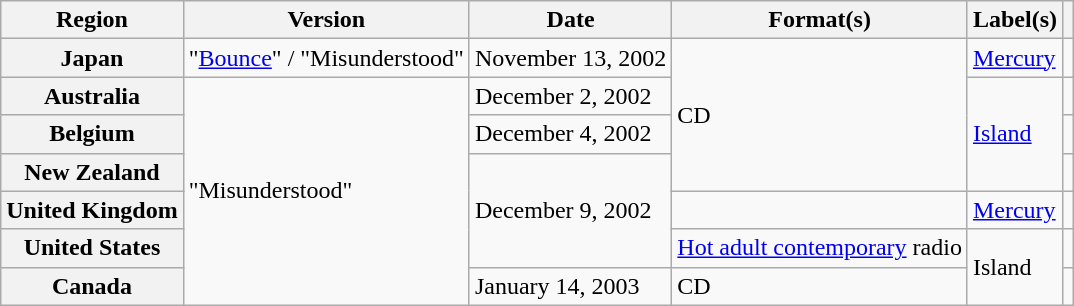<table class="wikitable plainrowheaders">
<tr>
<th scope="col">Region</th>
<th scope="col">Version</th>
<th scope="col">Date</th>
<th scope="col">Format(s)</th>
<th scope="col">Label(s)</th>
<th scope="col"></th>
</tr>
<tr>
<th scope="row">Japan</th>
<td>"<a href='#'>Bounce</a>" / "Misunderstood"</td>
<td>November 13, 2002</td>
<td rowspan="4">CD</td>
<td><a href='#'>Mercury</a></td>
<td></td>
</tr>
<tr>
<th scope="row">Australia</th>
<td rowspan="6">"Misunderstood"</td>
<td>December 2, 2002</td>
<td rowspan="3"><a href='#'>Island</a></td>
<td></td>
</tr>
<tr>
<th scope="row">Belgium</th>
<td>December 4, 2002</td>
<td></td>
</tr>
<tr>
<th scope="row">New Zealand</th>
<td rowspan="3">December 9, 2002</td>
<td></td>
</tr>
<tr>
<th scope="row">United Kingdom</th>
<td></td>
<td><a href='#'>Mercury</a></td>
<td></td>
</tr>
<tr>
<th scope="row">United States</th>
<td><a href='#'>Hot adult contemporary</a> radio</td>
<td rowspan="2">Island</td>
<td></td>
</tr>
<tr>
<th scope="row">Canada</th>
<td>January 14, 2003</td>
<td>CD</td>
<td></td>
</tr>
</table>
